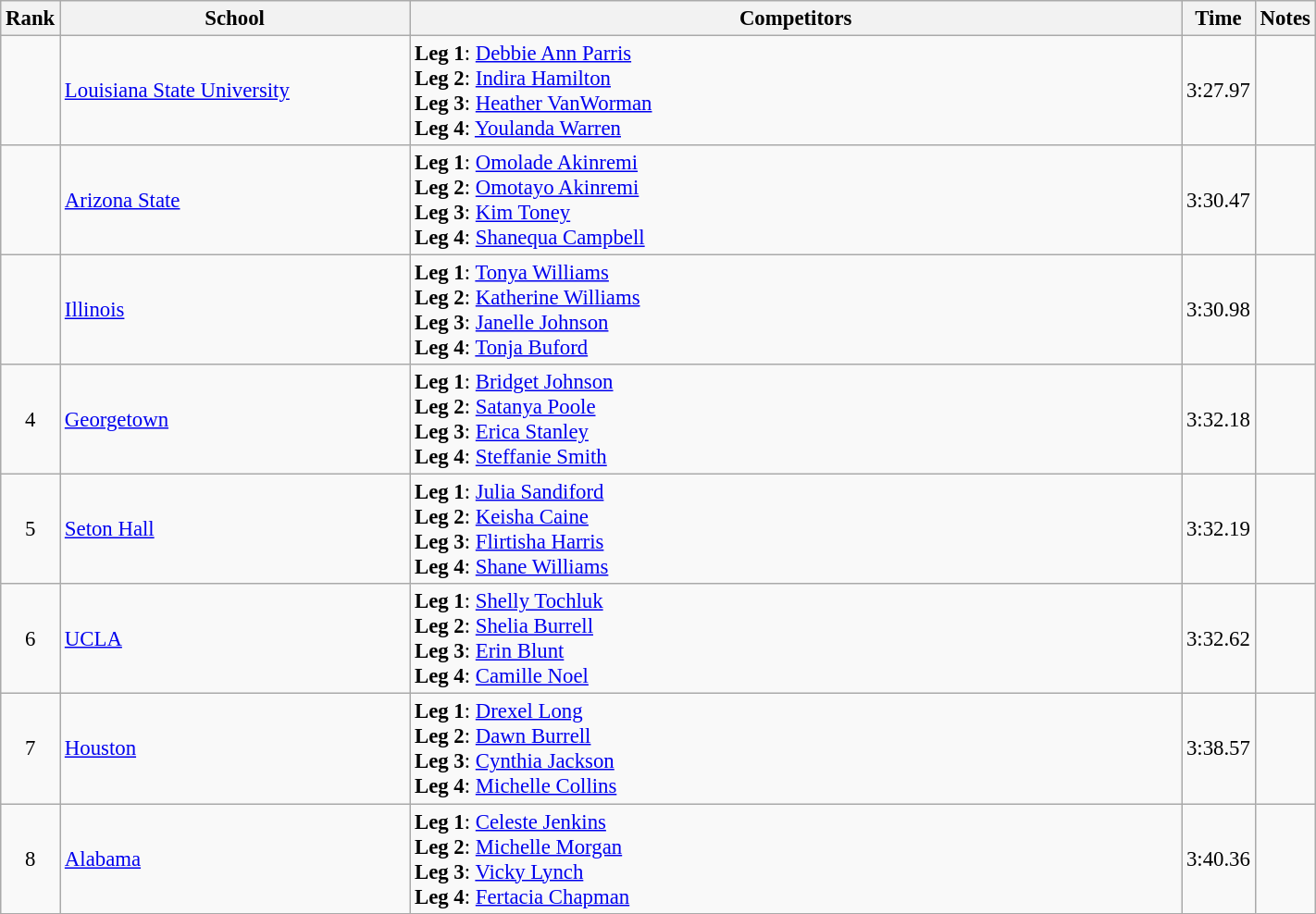<table class="wikitable sortable" width=75% style="text-align:center; font-size:95%">
<tr>
<th width=15>Rank</th>
<th width=300>School</th>
<th width=700>Competitors</th>
<th width=15>Time</th>
<th width=15>Notes</th>
</tr>
<tr>
<td></td>
<td align=left><a href='#'>Louisiana State University</a></td>
<td align=left><strong>Leg 1</strong>: <a href='#'>Debbie Ann Parris</a>  <br> <strong>Leg 2</strong>: <a href='#'>Indira Hamilton</a> <br> <strong>Leg 3</strong>: <a href='#'>Heather VanWorman</a> <br> <strong>Leg 4</strong>: <a href='#'>Youlanda Warren</a></td>
<td>3:27.97</td>
<td></td>
</tr>
<tr>
<td></td>
<td align=left><a href='#'>Arizona State</a></td>
<td align=left><strong>Leg 1</strong>: <a href='#'>Omolade Akinremi</a>  <br> <strong>Leg 2</strong>: <a href='#'>Omotayo Akinremi</a>  <br> <strong>Leg 3</strong>: <a href='#'>Kim Toney</a> <br> <strong>Leg 4</strong>: <a href='#'>Shanequa Campbell</a></td>
<td>3:30.47</td>
<td></td>
</tr>
<tr>
<td></td>
<td align=left><a href='#'>Illinois</a></td>
<td align=left><strong>Leg 1</strong>: <a href='#'>Tonya Williams</a> <br> <strong>Leg 2</strong>: <a href='#'>Katherine Williams</a> <br> <strong>Leg 3</strong>: <a href='#'>Janelle Johnson</a> <br> <strong>Leg 4</strong>: <a href='#'>Tonja Buford</a></td>
<td>3:30.98</td>
<td></td>
</tr>
<tr>
<td>4</td>
<td align=left><a href='#'>Georgetown</a></td>
<td align=left><strong>Leg 1</strong>: <a href='#'>Bridget Johnson</a> <br> <strong>Leg 2</strong>: <a href='#'>Satanya Poole</a> <br> <strong>Leg 3</strong>: <a href='#'>Erica Stanley</a> <br> <strong>Leg 4</strong>: <a href='#'>Steffanie Smith</a></td>
<td>3:32.18</td>
<td></td>
</tr>
<tr>
<td>5</td>
<td align=left><a href='#'>Seton Hall</a></td>
<td align=left><strong>Leg 1</strong>: <a href='#'>Julia Sandiford</a>  <br> <strong>Leg 2</strong>: <a href='#'>Keisha Caine</a> <br> <strong>Leg 3</strong>: <a href='#'>Flirtisha Harris</a> <br> <strong>Leg 4</strong>: <a href='#'>Shane Williams</a></td>
<td>3:32.19</td>
<td></td>
</tr>
<tr>
<td>6</td>
<td align=left><a href='#'>UCLA</a></td>
<td align=left><strong>Leg 1</strong>: <a href='#'>Shelly Tochluk</a> <br> <strong>Leg 2</strong>: <a href='#'>Shelia Burrell</a> <br> <strong>Leg 3</strong>: <a href='#'>Erin Blunt</a> <br> <strong>Leg 4</strong>: <a href='#'>Camille Noel</a> </td>
<td>3:32.62</td>
<td></td>
</tr>
<tr>
<td>7</td>
<td align=left><a href='#'>Houston</a></td>
<td align=left><strong>Leg 1</strong>: <a href='#'>Drexel Long</a> <br> <strong>Leg 2</strong>: <a href='#'>Dawn Burrell</a> <br> <strong>Leg 3</strong>: <a href='#'>Cynthia Jackson</a> <br> <strong>Leg 4</strong>: <a href='#'>Michelle Collins</a></td>
<td>3:38.57</td>
<td></td>
</tr>
<tr>
<td>8</td>
<td align=left><a href='#'>Alabama</a></td>
<td align=left><strong>Leg 1</strong>: <a href='#'>Celeste Jenkins</a>  <br> <strong>Leg 2</strong>: <a href='#'>Michelle Morgan</a>  <br> <strong>Leg 3</strong>: <a href='#'>Vicky Lynch</a>  <br> <strong>Leg 4</strong>: <a href='#'>Fertacia Chapman</a></td>
<td>3:40.36</td>
<td></td>
</tr>
</table>
